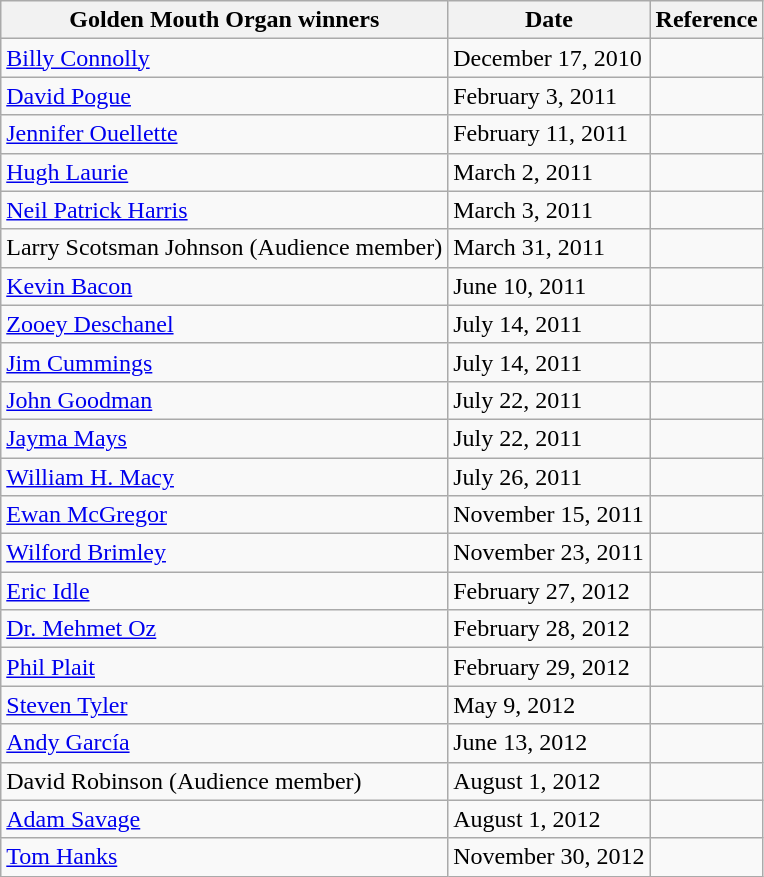<table class="wikitable">
<tr>
<th>Golden Mouth Organ winners</th>
<th>Date</th>
<th>Reference</th>
</tr>
<tr>
<td><a href='#'>Billy Connolly</a></td>
<td>December 17, 2010</td>
<td></td>
</tr>
<tr>
<td><a href='#'>David Pogue</a></td>
<td>February 3, 2011</td>
<td></td>
</tr>
<tr>
<td><a href='#'>Jennifer Ouellette</a></td>
<td>February 11, 2011</td>
<td></td>
</tr>
<tr>
<td><a href='#'>Hugh Laurie</a></td>
<td>March 2, 2011</td>
<td></td>
</tr>
<tr>
<td><a href='#'>Neil Patrick Harris</a></td>
<td>March 3, 2011</td>
<td></td>
</tr>
<tr>
<td>Larry Scotsman Johnson (Audience member)</td>
<td>March 31, 2011</td>
<td></td>
</tr>
<tr>
<td><a href='#'>Kevin Bacon</a></td>
<td>June 10, 2011</td>
<td></td>
</tr>
<tr>
<td><a href='#'>Zooey Deschanel</a></td>
<td>July 14, 2011</td>
<td></td>
</tr>
<tr>
<td><a href='#'>Jim Cummings</a></td>
<td>July 14, 2011</td>
<td></td>
</tr>
<tr>
<td><a href='#'>John Goodman</a></td>
<td>July 22, 2011</td>
<td></td>
</tr>
<tr>
<td><a href='#'>Jayma Mays</a></td>
<td>July 22, 2011</td>
<td></td>
</tr>
<tr>
<td><a href='#'>William H. Macy</a></td>
<td>July 26, 2011</td>
<td></td>
</tr>
<tr>
<td><a href='#'>Ewan McGregor</a></td>
<td>November 15, 2011</td>
<td></td>
</tr>
<tr>
<td><a href='#'>Wilford Brimley</a></td>
<td>November 23, 2011</td>
<td></td>
</tr>
<tr>
<td><a href='#'>Eric Idle</a></td>
<td>February 27, 2012</td>
<td></td>
</tr>
<tr>
<td><a href='#'>Dr. Mehmet Oz</a></td>
<td>February 28, 2012</td>
<td></td>
</tr>
<tr>
<td><a href='#'>Phil Plait</a></td>
<td>February 29, 2012</td>
<td></td>
</tr>
<tr>
<td><a href='#'>Steven Tyler</a></td>
<td>May 9, 2012</td>
<td></td>
</tr>
<tr>
<td><a href='#'>Andy García</a></td>
<td>June 13, 2012</td>
<td></td>
</tr>
<tr>
<td>David Robinson (Audience member)</td>
<td>August 1, 2012</td>
<td></td>
</tr>
<tr>
<td><a href='#'>Adam Savage</a></td>
<td>August 1, 2012</td>
<td></td>
</tr>
<tr>
<td><a href='#'>Tom Hanks</a></td>
<td>November 30, 2012</td>
<td></td>
</tr>
</table>
